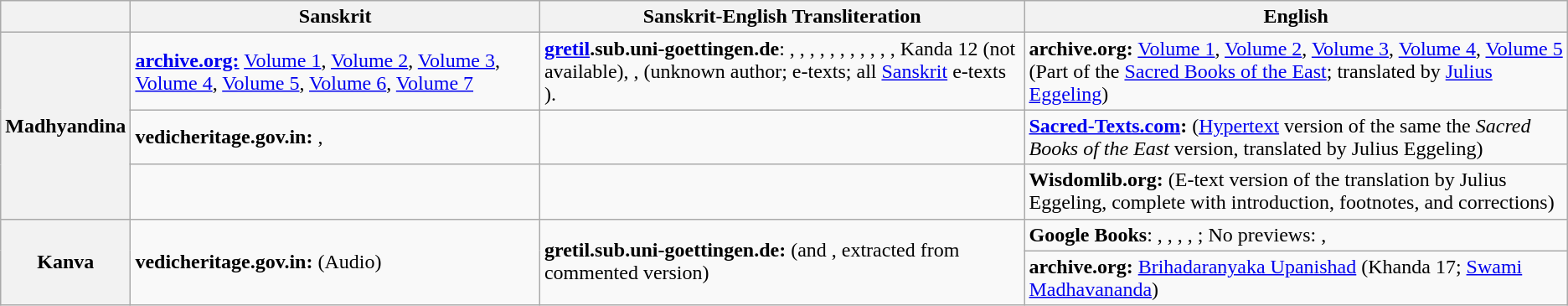<table class="wikitable">
<tr>
<th></th>
<th>Sanskrit</th>
<th>Sanskrit-English Transliteration</th>
<th>English</th>
</tr>
<tr>
<th rowspan="3">Madhyandina</th>
<td><a href='#'><strong>archive.org:</strong></a> <a href='#'>Volume 1</a>, <a href='#'>Volume 2</a>, <a href='#'>Volume 3</a>, <a href='#'>Volume 4</a>, <a href='#'>Volume 5</a>, <a href='#'>Volume 6</a>, <a href='#'>Volume 7</a></td>
<td><strong><a href='#'>gretil</a>.sub.uni-goettingen.de</strong>: , , , , , , , , , , , Kanda 12 (not available), ,  (unknown author; e-texts; all <a href='#'>Sanskrit</a> e-texts ).</td>
<td><strong>archive.org:</strong> <a href='#'>Volume 1</a>, <a href='#'>Volume 2</a>, <a href='#'>Volume 3</a>, <a href='#'>Volume 4</a>, <a href='#'>Volume 5</a> (Part of the <a href='#'>Sacred Books of the East</a>; translated by <a href='#'>Julius Eggeling</a>)</td>
</tr>
<tr>
<td><strong>vedicheritage.gov.in:</strong> , </td>
<td></td>
<td><strong><a href='#'>Sacred-Texts.com</a>:</strong>  (<a href='#'>Hypertext</a> version of the same the <em>Sacred Books of the East</em> version, translated by Julius Eggeling)</td>
</tr>
<tr>
<td></td>
<td></td>
<td><strong>Wisdomlib.org:</strong>  (E-text version of the translation by Julius Eggeling, complete with introduction, footnotes, and corrections)</td>
</tr>
<tr>
<th rowspan="2">Kanva</th>
<td rowspan="2"><strong>vedicheritage.gov.in:</strong>  (Audio)</td>
<td rowspan="2"><strong>gretil.sub.uni-goettingen.de:</strong>  (and , extracted from commented version)</td>
<td><strong>Google Books</strong>: ,  , , , ; No previews: , </td>
</tr>
<tr>
<td><strong>archive.org:</strong> <a href='#'>Brihadaranyaka Upanishad</a> (Khanda 17; <a href='#'>Swami Madhavananda</a>)</td>
</tr>
</table>
